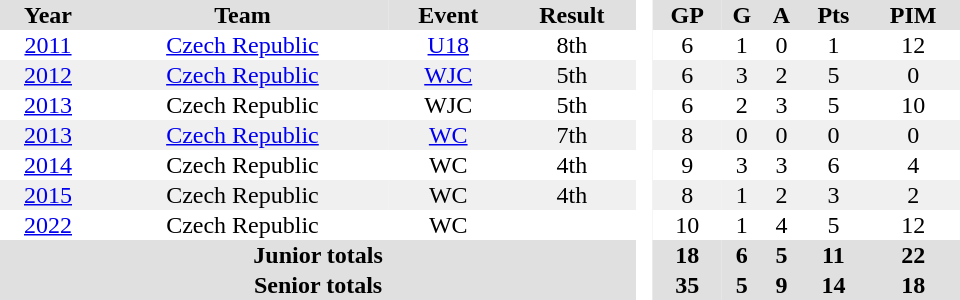<table border="0" cellpadding="1" cellspacing="0" style="text-align:center; width:40em;">
<tr bgcolor="#e0e0e0">
<th>Year</th>
<th>Team</th>
<th>Event</th>
<th>Result</th>
<th rowspan="99" bgcolor="#ffffff"> </th>
<th>GP</th>
<th>G</th>
<th>A</th>
<th>Pts</th>
<th>PIM</th>
</tr>
<tr>
<td><a href='#'>2011</a></td>
<td><a href='#'>Czech Republic</a></td>
<td><a href='#'>U18</a></td>
<td>8th</td>
<td>6</td>
<td>1</td>
<td>0</td>
<td>1</td>
<td>12</td>
</tr>
<tr bgcolor="#f0f0f0">
<td><a href='#'>2012</a></td>
<td><a href='#'>Czech Republic</a></td>
<td><a href='#'>WJC</a></td>
<td>5th</td>
<td>6</td>
<td>3</td>
<td>2</td>
<td>5</td>
<td>0</td>
</tr>
<tr>
<td><a href='#'>2013</a></td>
<td>Czech Republic</td>
<td>WJC</td>
<td>5th</td>
<td>6</td>
<td>2</td>
<td>3</td>
<td>5</td>
<td>10</td>
</tr>
<tr bgcolor="#f0f0f0">
<td><a href='#'>2013</a></td>
<td><a href='#'>Czech Republic</a></td>
<td><a href='#'>WC</a></td>
<td>7th</td>
<td>8</td>
<td>0</td>
<td>0</td>
<td>0</td>
<td>0</td>
</tr>
<tr>
<td><a href='#'>2014</a></td>
<td>Czech Republic</td>
<td>WC</td>
<td>4th</td>
<td>9</td>
<td>3</td>
<td>3</td>
<td>6</td>
<td>4</td>
</tr>
<tr bgcolor="#f0f0f0">
<td><a href='#'>2015</a></td>
<td>Czech Republic</td>
<td>WC</td>
<td>4th</td>
<td>8</td>
<td>1</td>
<td>2</td>
<td>3</td>
<td>2</td>
</tr>
<tr>
<td><a href='#'>2022</a></td>
<td>Czech Republic</td>
<td>WC</td>
<td></td>
<td>10</td>
<td>1</td>
<td>4</td>
<td>5</td>
<td>12</td>
</tr>
<tr bgcolor="#e0e0e0">
<th colspan="4">Junior totals</th>
<th>18</th>
<th>6</th>
<th>5</th>
<th>11</th>
<th>22</th>
</tr>
<tr bgcolor="#e0e0e0">
<th colspan="4">Senior totals</th>
<th>35</th>
<th>5</th>
<th>9</th>
<th>14</th>
<th>18</th>
</tr>
</table>
